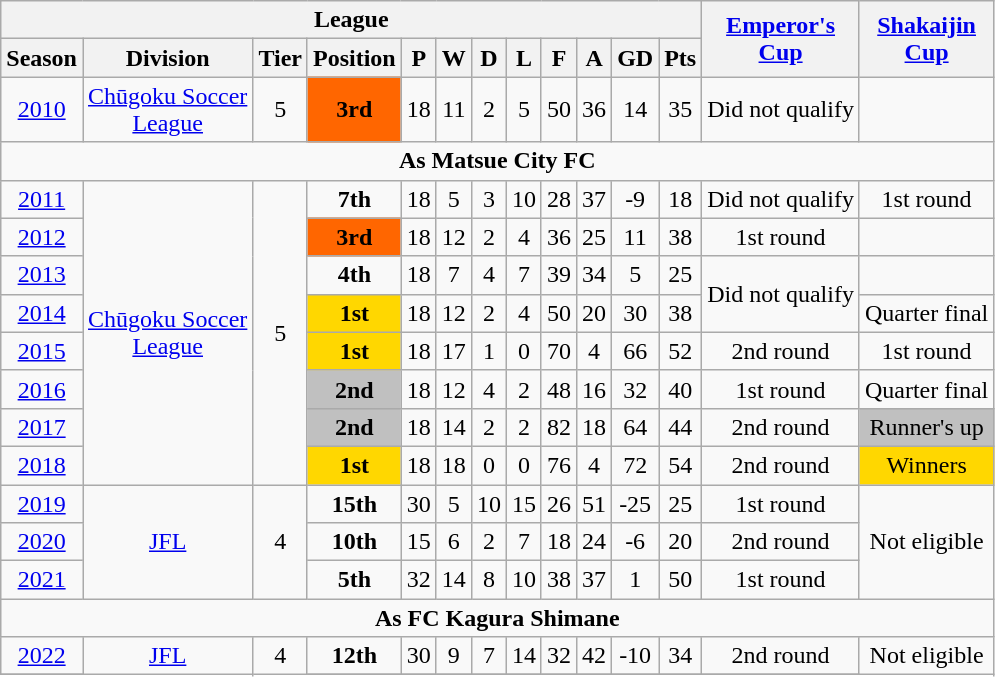<table class="wikitable" style="text-align:center;">
<tr>
<th colspan="12">League</th>
<th rowspan="2"><a href='#'>Emperor's<br>Cup</a></th>
<th rowspan="2"><a href='#'>Shakaijin<br>Cup</a></th>
</tr>
<tr>
<th>Season</th>
<th>Division</th>
<th>Tier</th>
<th>Position</th>
<th>P</th>
<th>W</th>
<th>D</th>
<th>L</th>
<th>F</th>
<th>A</th>
<th>GD</th>
<th>Pts</th>
</tr>
<tr>
<td><a href='#'>2010</a></td>
<td><a href='#'>Chūgoku Soccer<br>League</a></td>
<td>5</td>
<td bgcolor=ff6600><strong>3rd</strong></td>
<td>18</td>
<td>11</td>
<td>2</td>
<td>5</td>
<td>50</td>
<td>36</td>
<td>14</td>
<td>35</td>
<td>Did not qualify</td>
<td></td>
</tr>
<tr>
<td colspan="14"><strong>As Matsue City FC</strong></td>
</tr>
<tr>
<td><a href='#'>2011</a></td>
<td rowspan="8"><a href='#'>Chūgoku Soccer<br>League</a></td>
<td rowspan="8">5</td>
<td><strong>7th</strong></td>
<td>18</td>
<td>5</td>
<td>3</td>
<td>10</td>
<td>28</td>
<td>37</td>
<td>-9</td>
<td>18</td>
<td>Did not qualify</td>
<td>1st round</td>
</tr>
<tr>
<td><a href='#'>2012</a></td>
<td bgcolor="ff6600"><strong>3rd</strong></td>
<td>18</td>
<td>12</td>
<td>2</td>
<td>4</td>
<td>36</td>
<td>25</td>
<td>11</td>
<td>38</td>
<td>1st round</td>
<td></td>
</tr>
<tr>
<td><a href='#'>2013</a></td>
<td><strong>4th</strong></td>
<td>18</td>
<td>7</td>
<td>4</td>
<td>7</td>
<td>39</td>
<td>34</td>
<td>5</td>
<td>25</td>
<td rowspan="2">Did not qualify</td>
<td></td>
</tr>
<tr>
<td><a href='#'>2014</a></td>
<td bgcolor="gold"><strong>1st</strong></td>
<td>18</td>
<td>12</td>
<td>2</td>
<td>4</td>
<td>50</td>
<td>20</td>
<td>30</td>
<td>38</td>
<td>Quarter final</td>
</tr>
<tr>
<td><a href='#'>2015</a></td>
<td bgcolor="gold"><strong>1st</strong></td>
<td>18</td>
<td>17</td>
<td>1</td>
<td>0</td>
<td>70</td>
<td>4</td>
<td>66</td>
<td>52</td>
<td>2nd round</td>
<td>1st round</td>
</tr>
<tr>
<td><a href='#'>2016</a></td>
<td bgcolor="silver"><strong>2nd</strong></td>
<td>18</td>
<td>12</td>
<td>4</td>
<td>2</td>
<td>48</td>
<td>16</td>
<td>32</td>
<td>40</td>
<td>1st round</td>
<td>Quarter final</td>
</tr>
<tr>
<td><a href='#'>2017</a></td>
<td bgcolor="silver"><strong>2nd</strong></td>
<td>18</td>
<td>14</td>
<td>2</td>
<td>2</td>
<td>82</td>
<td>18</td>
<td>64</td>
<td>44</td>
<td>2nd round</td>
<td bgcolor="silver">Runner's up</td>
</tr>
<tr>
<td><a href='#'>2018</a></td>
<td bgcolor="gold"><strong>1st</strong></td>
<td>18</td>
<td>18</td>
<td>0</td>
<td>0</td>
<td>76</td>
<td>4</td>
<td>72</td>
<td>54</td>
<td>2nd round</td>
<td bgcolor="gold">Winners</td>
</tr>
<tr>
<td><a href='#'>2019</a></td>
<td rowspan="3"><a href='#'>JFL</a></td>
<td rowspan="3">4</td>
<td><strong>15th</strong></td>
<td>30</td>
<td>5</td>
<td>10</td>
<td>15</td>
<td>26</td>
<td>51</td>
<td>-25</td>
<td>25</td>
<td>1st round</td>
<td rowspan="3">Not eligible</td>
</tr>
<tr>
<td><a href='#'>2020</a></td>
<td><strong>10th</strong></td>
<td>15</td>
<td>6</td>
<td>2</td>
<td>7</td>
<td>18</td>
<td>24</td>
<td>-6</td>
<td>20</td>
<td>2nd round</td>
</tr>
<tr>
<td><a href='#'>2021</a></td>
<td><strong>5th</strong></td>
<td>32</td>
<td>14</td>
<td>8</td>
<td>10</td>
<td>38</td>
<td>37</td>
<td>1</td>
<td>50</td>
<td>1st round</td>
</tr>
<tr>
<td colspan="14"><strong>As FC Kagura Shimane</strong></td>
</tr>
<tr>
<td><a href='#'>2022</a></td>
<td rowspan="2"><a href='#'>JFL</a></td>
<td rowspan="2">4</td>
<td><strong>12th</strong></td>
<td>30</td>
<td>9</td>
<td>7</td>
<td>14</td>
<td>32</td>
<td>42</td>
<td>-10</td>
<td>34</td>
<td>2nd round</td>
<td rowspan="2">Not eligible</td>
</tr>
<tr>
</tr>
</table>
